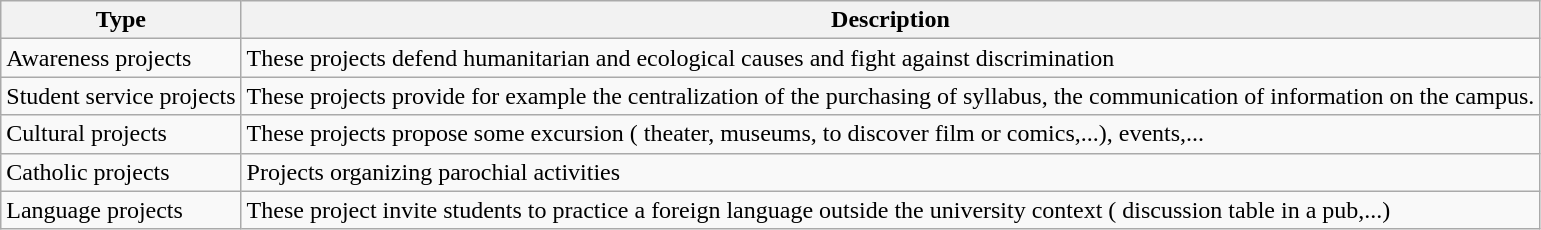<table class="wikitable sortable">
<tr>
<th>Type</th>
<th>Description</th>
</tr>
<tr>
<td>Awareness projects</td>
<td>These projects defend humanitarian and ecological causes and fight against discrimination </td>
</tr>
<tr>
<td>Student service projects</td>
<td>These projects provide for example the centralization of the purchasing of syllabus, the communication of information on the campus.</td>
</tr>
<tr>
<td>Cultural projects</td>
<td>These projects propose some excursion ( theater, museums, to discover film or comics,...), events,...</td>
</tr>
<tr>
<td>Catholic projects</td>
<td>Projects organizing parochial activities</td>
</tr>
<tr>
<td>Language projects</td>
<td>These project invite students to practice a foreign language outside the university context ( discussion table in a pub,...)</td>
</tr>
</table>
